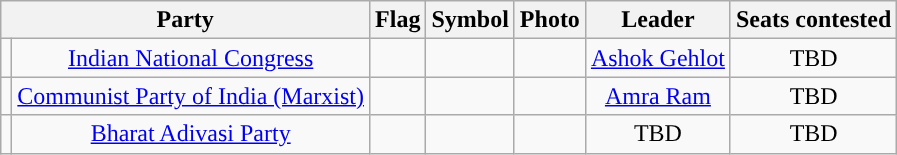<table class="wikitable" style="text-align:center;">
<tr>
<th colspan="2">Party</th>
<th>Flag</th>
<th>Symbol</th>
<th>Photo</th>
<th>Leader</th>
<th>Seats contested</th>
</tr>
<tr>
<td></td>
<td><a href='#'>Indian National Congress</a></td>
<td></td>
<td></td>
<td></td>
<td><a href='#'>Ashok Gehlot</a></td>
<td>TBD</td>
</tr>
<tr>
<td></td>
<td><a href='#'>Communist Party of India (Marxist)</a></td>
<td></td>
<td></td>
<td></td>
<td><a href='#'>Amra Ram</a></td>
<td>TBD</td>
</tr>
<tr>
<td></td>
<td><a href='#'>Bharat Adivasi Party</a></td>
<td></td>
<td></td>
<td></td>
<td>TBD</td>
<td>TBD</td>
</tr>
</table>
